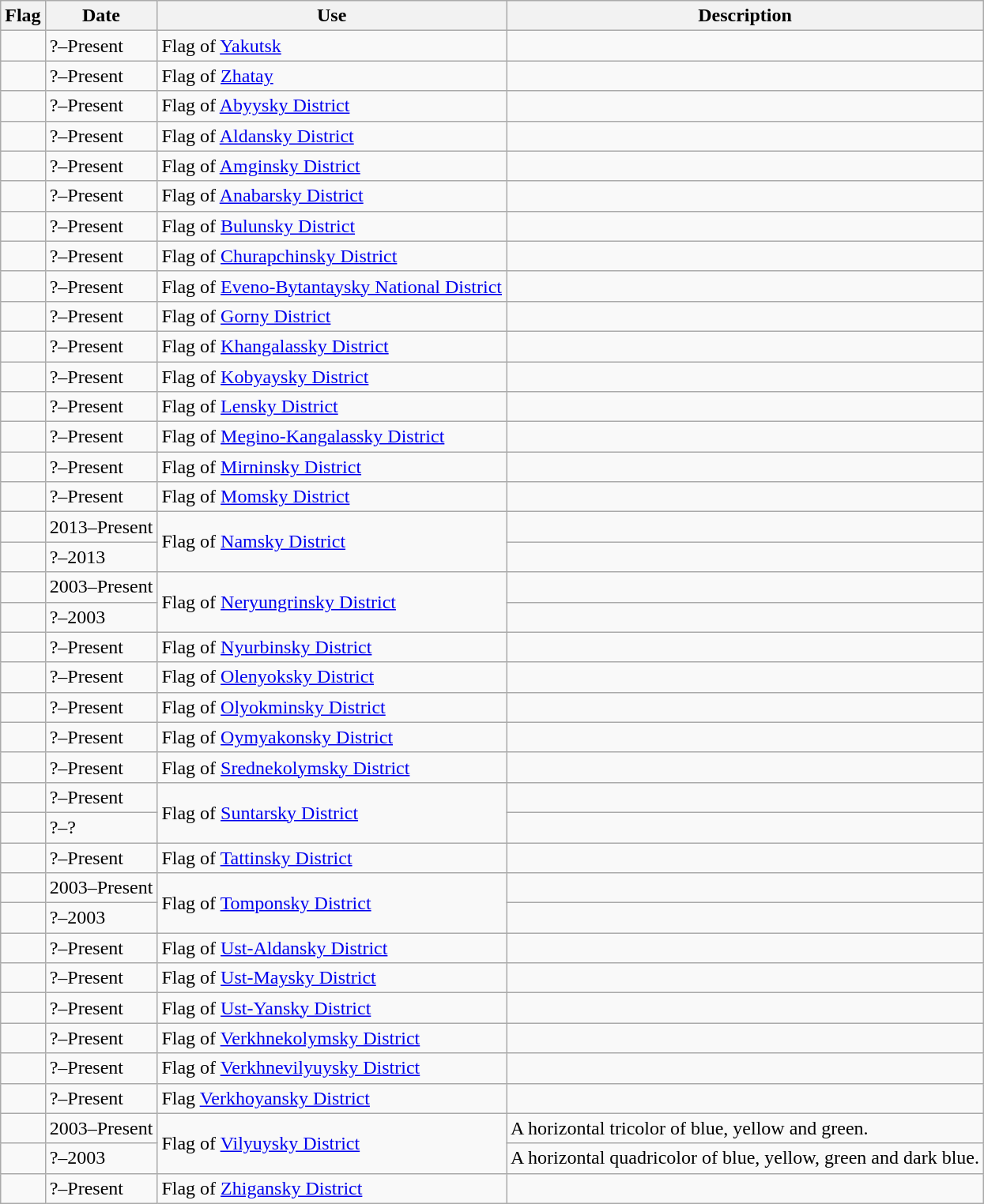<table class="wikitable">
<tr>
<th>Flag</th>
<th>Date</th>
<th>Use</th>
<th>Description</th>
</tr>
<tr>
<td></td>
<td>?–Present</td>
<td>Flag of <a href='#'>Yakutsk</a></td>
<td></td>
</tr>
<tr>
<td></td>
<td>?–Present</td>
<td>Flag of <a href='#'>Zhatay</a></td>
<td></td>
</tr>
<tr>
<td></td>
<td>?–Present</td>
<td>Flag of <a href='#'>Abyysky District</a></td>
<td></td>
</tr>
<tr>
<td></td>
<td>?–Present</td>
<td>Flag of <a href='#'>Aldansky District</a></td>
<td></td>
</tr>
<tr>
<td></td>
<td>?–Present</td>
<td>Flag of <a href='#'>Amginsky District</a></td>
<td></td>
</tr>
<tr>
<td></td>
<td>?–Present</td>
<td>Flag of <a href='#'>Anabarsky District</a></td>
<td></td>
</tr>
<tr>
<td></td>
<td>?–Present</td>
<td>Flag of <a href='#'>Bulunsky District</a></td>
<td></td>
</tr>
<tr>
<td></td>
<td>?–Present</td>
<td>Flag of <a href='#'>Churapchinsky District</a></td>
<td></td>
</tr>
<tr>
<td></td>
<td>?–Present</td>
<td>Flag of <a href='#'>Eveno-Bytantaysky National District</a></td>
<td></td>
</tr>
<tr>
<td></td>
<td>?–Present</td>
<td>Flag of <a href='#'>Gorny District</a></td>
<td></td>
</tr>
<tr>
<td></td>
<td>?–Present</td>
<td>Flag of <a href='#'>Khangalassky District</a></td>
<td></td>
</tr>
<tr>
<td></td>
<td>?–Present</td>
<td>Flag of <a href='#'>Kobyaysky District</a></td>
<td></td>
</tr>
<tr>
<td></td>
<td>?–Present</td>
<td>Flag of <a href='#'>Lensky District</a></td>
<td></td>
</tr>
<tr>
<td></td>
<td>?–Present</td>
<td>Flag of <a href='#'>Megino-Kangalassky District</a></td>
<td></td>
</tr>
<tr>
<td></td>
<td>?–Present</td>
<td>Flag of <a href='#'>Mirninsky District</a></td>
<td></td>
</tr>
<tr>
<td></td>
<td>?–Present</td>
<td>Flag of <a href='#'>Momsky District</a></td>
<td></td>
</tr>
<tr>
<td></td>
<td>2013–Present</td>
<td rowspan="2">Flag of <a href='#'>Namsky District</a></td>
<td></td>
</tr>
<tr>
<td></td>
<td>?–2013</td>
<td></td>
</tr>
<tr>
<td></td>
<td>2003–Present</td>
<td rowspan="2">Flag of <a href='#'>Neryungrinsky District</a></td>
<td></td>
</tr>
<tr>
<td></td>
<td>?–2003</td>
<td></td>
</tr>
<tr>
<td></td>
<td>?–Present</td>
<td>Flag of <a href='#'>Nyurbinsky District</a></td>
<td></td>
</tr>
<tr>
<td></td>
<td>?–Present</td>
<td>Flag of <a href='#'>Olenyoksky District</a></td>
<td></td>
</tr>
<tr>
<td></td>
<td>?–Present</td>
<td>Flag of <a href='#'>Olyokminsky District</a></td>
<td></td>
</tr>
<tr>
<td></td>
<td>?–Present</td>
<td>Flag of <a href='#'>Oymyakonsky District</a></td>
<td></td>
</tr>
<tr>
<td></td>
<td>?–Present</td>
<td>Flag of <a href='#'>Srednekolymsky District</a></td>
<td></td>
</tr>
<tr>
<td></td>
<td>?–Present</td>
<td rowspan="2">Flag of <a href='#'>Suntarsky District</a></td>
<td></td>
</tr>
<tr>
<td></td>
<td>?–?</td>
<td></td>
</tr>
<tr>
<td></td>
<td>?–Present</td>
<td>Flag of <a href='#'>Tattinsky District</a></td>
<td></td>
</tr>
<tr>
<td></td>
<td>2003–Present</td>
<td rowspan="2">Flag of <a href='#'>Tomponsky District</a></td>
<td></td>
</tr>
<tr>
<td></td>
<td>?–2003</td>
<td></td>
</tr>
<tr>
<td></td>
<td>?–Present</td>
<td>Flag of <a href='#'>Ust-Aldansky District</a></td>
<td></td>
</tr>
<tr>
<td></td>
<td>?–Present</td>
<td>Flag of <a href='#'>Ust-Maysky District</a></td>
<td></td>
</tr>
<tr>
<td></td>
<td>?–Present</td>
<td>Flag of <a href='#'>Ust-Yansky District</a></td>
<td></td>
</tr>
<tr>
<td></td>
<td>?–Present</td>
<td>Flag of <a href='#'>Verkhnekolymsky District</a></td>
<td></td>
</tr>
<tr>
<td></td>
<td>?–Present</td>
<td>Flag of <a href='#'>Verkhnevilyuysky District</a></td>
<td></td>
</tr>
<tr>
<td></td>
<td>?–Present</td>
<td>Flag <a href='#'>Verkhoyansky District</a></td>
<td></td>
</tr>
<tr>
<td></td>
<td>2003–Present</td>
<td rowspan="2">Flag of <a href='#'>Vilyuysky District</a></td>
<td>A horizontal tricolor of blue, yellow and green.</td>
</tr>
<tr>
<td></td>
<td>?–2003</td>
<td>A horizontal quadricolor of blue, yellow, green and dark blue.</td>
</tr>
<tr>
<td></td>
<td>?–Present</td>
<td>Flag of <a href='#'>Zhigansky District</a></td>
<td></td>
</tr>
</table>
